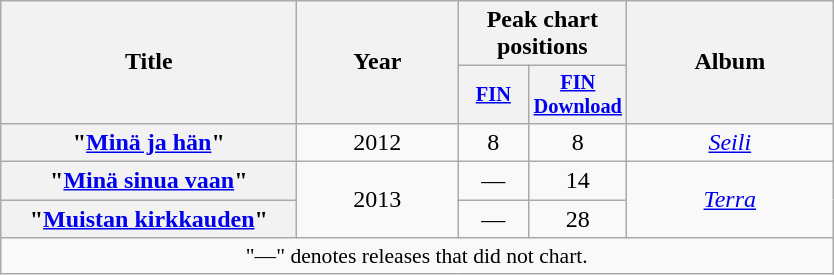<table class="wikitable plainrowheaders" style="text-align:center;">
<tr>
<th rowspan="2" width="190">Title</th>
<th rowspan="2" width="100">Year</th>
<th colspan="2" width="100">Peak chart positions</th>
<th rowspan="2" width="130">Album</th>
</tr>
<tr>
<th style="width:3em;font-size:85%"><a href='#'>FIN</a><br></th>
<th style="width:3em;font-size:85%"><a href='#'>FIN<br>Download</a><br></th>
</tr>
<tr>
<th scope="row">"<a href='#'>Minä ja hän</a>"</th>
<td align="center">2012</td>
<td>8</td>
<td>8</td>
<td><em><a href='#'>Seili</a></em></td>
</tr>
<tr>
<th scope="row">"<a href='#'>Minä sinua vaan</a>"</th>
<td align="center" rowspan="2">2013</td>
<td>—</td>
<td>14</td>
<td align="center" rowspan="2"><em><a href='#'>Terra</a></em></td>
</tr>
<tr>
<th scope="row">"<a href='#'>Muistan kirkkauden</a>"</th>
<td>—</td>
<td>28</td>
</tr>
<tr>
<td align="center" colspan="8" style="font-size:90%">"—" denotes releases that did not chart.</td>
</tr>
</table>
